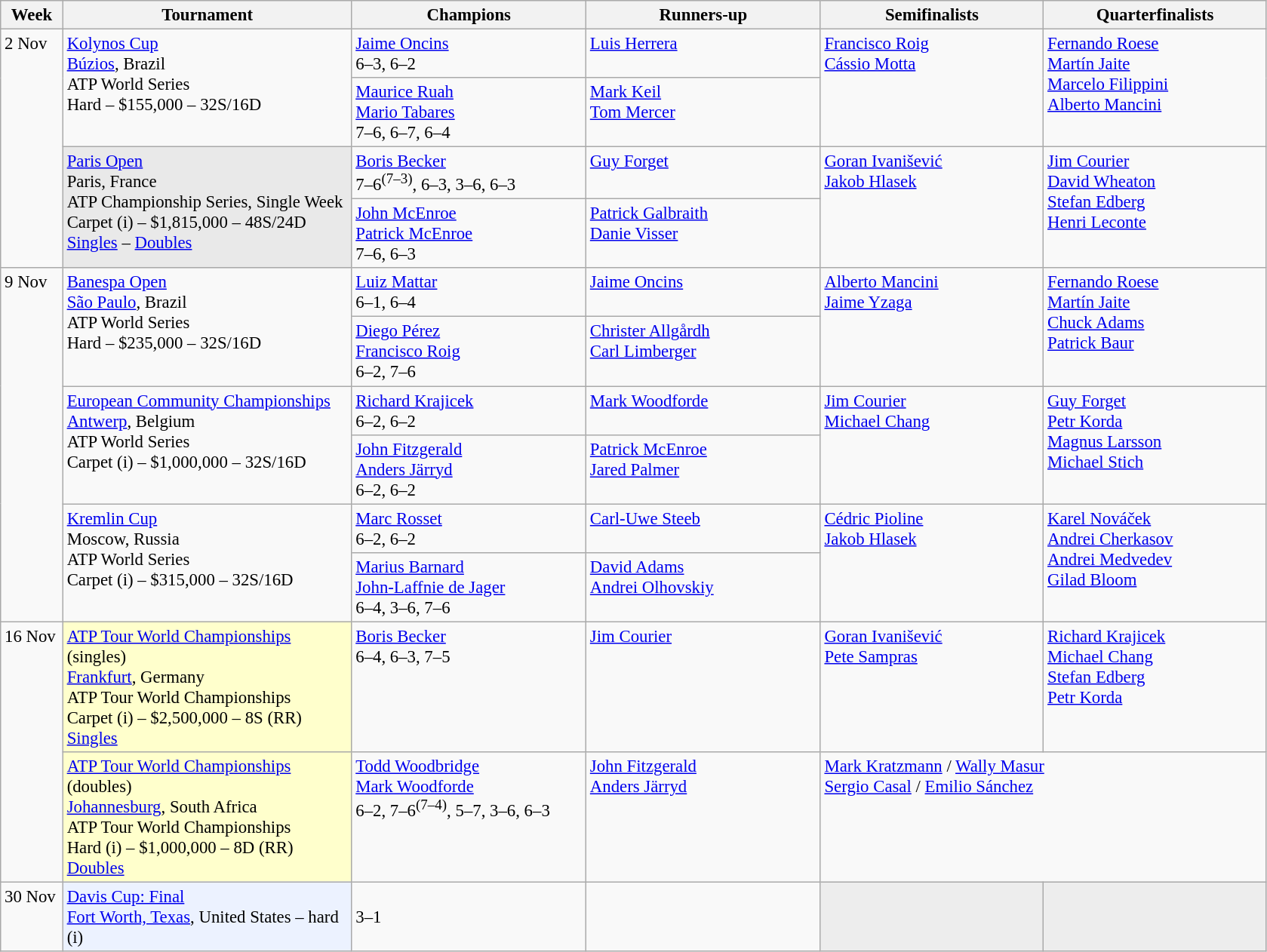<table class=wikitable style=font-size:95%>
<tr>
<th style="width:48px;">Week</th>
<th style="width:248px;">Tournament</th>
<th style="width:200px;">Champions</th>
<th style="width:200px;">Runners-up</th>
<th style="width:190px;">Semifinalists</th>
<th style="width:190px;">Quarterfinalists</th>
</tr>
<tr valign=top>
<td rowspan=4>2 Nov</td>
<td rowspan=2><a href='#'>Kolynos Cup</a> <br> <a href='#'>Búzios</a>, Brazil<br>ATP World Series <br> Hard – $155,000 – 32S/16D</td>
<td> <a href='#'>Jaime Oncins</a><br> 6–3, 6–2</td>
<td> <a href='#'>Luis Herrera</a></td>
<td rowspan=2> <a href='#'>Francisco Roig</a><br> <a href='#'>Cássio Motta</a></td>
<td rowspan=2> <a href='#'>Fernando Roese</a><br> <a href='#'>Martín Jaite</a><br> <a href='#'>Marcelo Filippini</a><br> <a href='#'>Alberto Mancini</a></td>
</tr>
<tr valign=top>
<td> <a href='#'>Maurice Ruah</a> <br>  <a href='#'>Mario Tabares</a><br> 7–6, 6–7, 6–4</td>
<td> <a href='#'>Mark Keil</a> <br>  <a href='#'>Tom Mercer</a></td>
</tr>
<tr valign=top>
<td bgcolor=#E9E9E9 rowspan=2><a href='#'>Paris Open</a> <br> Paris, France<br>ATP Championship Series, Single Week <br> Carpet (i) – $1,815,000 – 48S/24D <br> <a href='#'>Singles</a> – <a href='#'>Doubles</a></td>
<td> <a href='#'>Boris Becker</a><br> 7–6<sup>(7–3)</sup>, 6–3, 3–6, 6–3</td>
<td> <a href='#'>Guy Forget</a></td>
<td rowspan=2> <a href='#'>Goran Ivanišević</a><br> <a href='#'>Jakob Hlasek</a></td>
<td rowspan=2> <a href='#'>Jim Courier</a><br> <a href='#'>David Wheaton</a><br> <a href='#'>Stefan Edberg</a><br> <a href='#'>Henri Leconte</a></td>
</tr>
<tr valign=top>
<td> <a href='#'>John McEnroe</a> <br>  <a href='#'>Patrick McEnroe</a><br> 7–6, 6–3</td>
<td> <a href='#'>Patrick Galbraith</a> <br>  <a href='#'>Danie Visser</a></td>
</tr>
<tr valign=top>
<td rowspan=6>9 Nov</td>
<td rowspan=2><a href='#'>Banespa Open</a> <br> <a href='#'>São Paulo</a>, Brazil<br>ATP World Series <br> Hard – $235,000 – 32S/16D</td>
<td> <a href='#'>Luiz Mattar</a><br> 6–1, 6–4</td>
<td> <a href='#'>Jaime Oncins</a></td>
<td rowspan=2> <a href='#'>Alberto Mancini</a><br> <a href='#'>Jaime Yzaga</a></td>
<td rowspan=2> <a href='#'>Fernando Roese</a><br> <a href='#'>Martín Jaite</a><br> <a href='#'>Chuck Adams</a><br> <a href='#'>Patrick Baur</a></td>
</tr>
<tr valign=top>
<td> <a href='#'>Diego Pérez</a> <br>  <a href='#'>Francisco Roig</a><br> 6–2, 7–6</td>
<td> <a href='#'>Christer Allgårdh</a> <br>  <a href='#'>Carl Limberger</a></td>
</tr>
<tr valign=top>
<td rowspan=2><a href='#'>European Community Championships</a> <br> <a href='#'>Antwerp</a>, Belgium<br>ATP World Series <br> Carpet (i) – $1,000,000 – 32S/16D</td>
<td> <a href='#'>Richard Krajicek</a><br> 6–2, 6–2</td>
<td> <a href='#'>Mark Woodforde</a></td>
<td rowspan=2> <a href='#'>Jim Courier</a><br> <a href='#'>Michael Chang</a></td>
<td rowspan=2> <a href='#'>Guy Forget</a><br> <a href='#'>Petr Korda</a><br> <a href='#'>Magnus Larsson</a><br> <a href='#'>Michael Stich</a></td>
</tr>
<tr valign=top>
<td> <a href='#'>John Fitzgerald</a> <br>  <a href='#'>Anders Järryd</a><br> 6–2, 6–2</td>
<td> <a href='#'>Patrick McEnroe</a> <br>  <a href='#'>Jared Palmer</a></td>
</tr>
<tr valign=top>
<td rowspan=2><a href='#'>Kremlin Cup</a> <br> Moscow, Russia<br>ATP World Series <br> Carpet (i) – $315,000 – 32S/16D</td>
<td> <a href='#'>Marc Rosset</a><br> 6–2, 6–2</td>
<td> <a href='#'>Carl-Uwe Steeb</a></td>
<td rowspan=2> <a href='#'>Cédric Pioline</a><br> <a href='#'>Jakob Hlasek</a></td>
<td rowspan=2> <a href='#'>Karel Nováček</a><br> <a href='#'>Andrei Cherkasov</a><br> <a href='#'>Andrei Medvedev</a><br> <a href='#'>Gilad Bloom</a></td>
</tr>
<tr valign=top>
<td> <a href='#'>Marius Barnard</a> <br>  <a href='#'>John-Laffnie de Jager</a><br> 6–4, 3–6, 7–6</td>
<td> <a href='#'>David Adams</a> <br>  <a href='#'>Andrei Olhovskiy</a></td>
</tr>
<tr valign=top>
<td rowspan=2>16 Nov</td>
<td style="background:#FFFFCC;"><a href='#'>ATP Tour World Championships</a> <br> (singles) <br>  <a href='#'>Frankfurt</a>, Germany <br> ATP Tour World Championships <br> Carpet (i) – $2,500,000 – 8S (RR) <br> <a href='#'>Singles</a></td>
<td> <a href='#'>Boris Becker</a> <br> 6–4, 6–3, 7–5</td>
<td> <a href='#'>Jim Courier</a></td>
<td> <a href='#'>Goran Ivanišević</a> <br>  <a href='#'>Pete Sampras</a></td>
<td>  <a href='#'>Richard Krajicek</a> <br>  <a href='#'>Michael Chang</a> <br>  <a href='#'>Stefan Edberg</a> <br>  <a href='#'>Petr Korda</a></td>
</tr>
<tr valign=top>
<td style="background:#FFFFCC;"><a href='#'>ATP Tour World Championships</a> <br> (doubles) <br>  <a href='#'>Johannesburg</a>, South Africa <br> ATP Tour World Championships <br> Hard (i) – $1,000,000 – 8D (RR) <br> <a href='#'>Doubles</a></td>
<td> <a href='#'>Todd Woodbridge</a> <br>  <a href='#'>Mark Woodforde</a> <br> 6–2, 7–6<sup>(7–4)</sup>, 5–7, 3–6, 6–3</td>
<td> <a href='#'>John Fitzgerald</a> <br> <a href='#'>Anders Järryd</a></td>
<td colspan=2> <a href='#'>Mark Kratzmann</a> /  <a href='#'>Wally Masur</a> <br>  <a href='#'>Sergio Casal</a> /  <a href='#'>Emilio Sánchez</a></td>
</tr>
<tr valign=top>
<td>30 Nov</td>
<td style="background:#ECF2FF;"><a href='#'>Davis Cup: Final</a> <br> <a href='#'>Fort Worth, Texas</a>, United States – hard (i)</td>
<td><br>3–1</td>
<td></td>
<td style="background:#ededed;"></td>
<td style="background:#ededed;"></td>
</tr>
</table>
